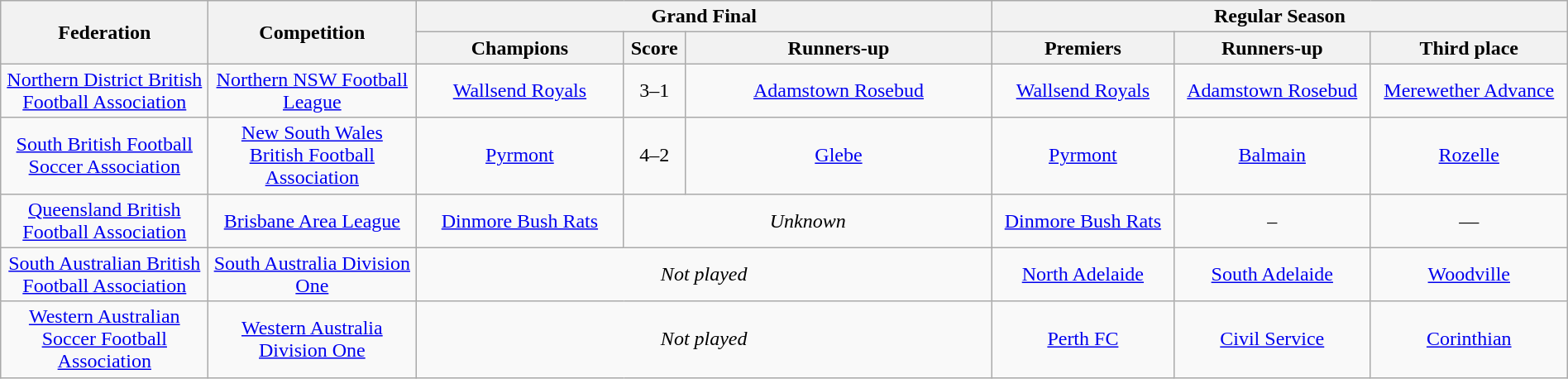<table class="wikitable" width="100%">
<tr>
<th rowspan="2" style="width:10em">Federation</th>
<th rowspan="2" style="width:10em">Competition</th>
<th colspan="3" scope="col">Grand Final</th>
<th colspan="3">Regular Season</th>
</tr>
<tr>
<th style="width:10em">Champions</th>
<th>Score</th>
<th style="width:15em">Runners-up</th>
<th>Premiers</th>
<th>Runners-up</th>
<th>Third place</th>
</tr>
<tr>
<td align="center"><a href='#'>Northern District British Football Association</a></td>
<td align="center"><a href='#'>Northern NSW Football League</a></td>
<td align="center"><a href='#'>Wallsend Royals</a></td>
<td align="center">3–1</td>
<td align="center"><a href='#'>Adamstown Rosebud</a></td>
<td align="center"><a href='#'>Wallsend Royals</a></td>
<td align="center"><a href='#'>Adamstown Rosebud</a></td>
<td align="center"><a href='#'>Merewether Advance</a></td>
</tr>
<tr>
<td align="center"><a href='#'>South British Football Soccer Association</a></td>
<td align="center"><a href='#'>New South Wales British Football Association</a></td>
<td align="center"><a href='#'>Pyrmont</a></td>
<td align="center">4–2</td>
<td align="center"><a href='#'>Glebe</a></td>
<td align="center"><a href='#'>Pyrmont</a></td>
<td align="center"><a href='#'>Balmain</a></td>
<td align="center"><a href='#'>Rozelle</a></td>
</tr>
<tr>
<td align="center"><a href='#'>Queensland British Football Association</a></td>
<td align="center"><a href='#'>Brisbane Area League</a></td>
<td align="center"><a href='#'>Dinmore Bush Rats</a></td>
<td colspan="2" align="center"><em>Unknown</em></td>
<td align="center"><a href='#'>Dinmore Bush Rats</a></td>
<td align="center">–</td>
<td align="center">—</td>
</tr>
<tr>
<td align="center"><a href='#'>South Australian British Football Association</a></td>
<td align="center"><a href='#'>South Australia Division One</a></td>
<td colspan="3" align="center"><em>Not played</em></td>
<td align="center"><a href='#'>North Adelaide</a></td>
<td align="center"><a href='#'>South Adelaide</a></td>
<td align="center"><a href='#'>Woodville</a></td>
</tr>
<tr>
<td align="center"><a href='#'>Western Australian Soccer Football Association</a></td>
<td align="center"><a href='#'>Western Australia Division One</a></td>
<td colspan="3" align="center"><em>Not played</em></td>
<td align="center"><a href='#'>Perth FC</a></td>
<td align="center"><a href='#'>Civil Service</a></td>
<td align="center"><a href='#'>Corinthian</a></td>
</tr>
</table>
